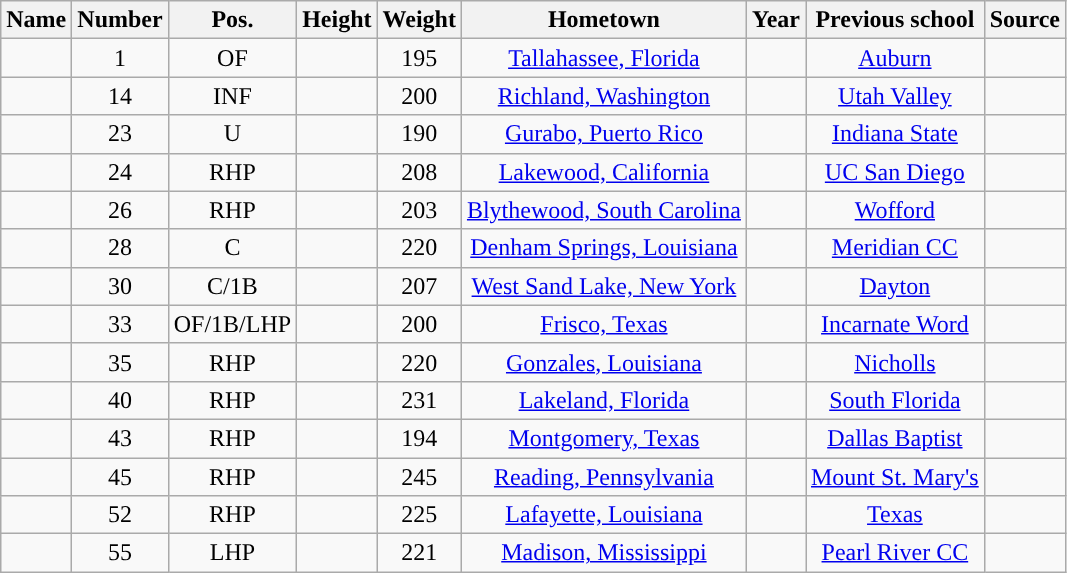<table class="wikitable sortable sortable" style="text-align: center">
<tr align=center>
<th>Name</th>
<th>Number</th>
<th>Pos.</th>
<th>Height</th>
<th>Weight</th>
<th>Hometown</th>
<th>Year</th>
<th>Previous school</th>
<th>Source</th>
</tr>
<tr>
<td></td>
<td>1</td>
<td>OF</td>
<td></td>
<td>195</td>
<td><a href='#'>Tallahassee, Florida</a></td>
<td></td>
<td><a href='#'>Auburn</a></td>
<td></td>
</tr>
<tr>
<td></td>
<td>14</td>
<td>INF</td>
<td></td>
<td>200</td>
<td><a href='#'>Richland, Washington</a></td>
<td></td>
<td><a href='#'>Utah Valley</a></td>
<td></td>
</tr>
<tr>
<td></td>
<td>23</td>
<td>U</td>
<td></td>
<td>190</td>
<td><a href='#'>Gurabo, Puerto Rico</a></td>
<td></td>
<td><a href='#'>Indiana State</a></td>
<td></td>
</tr>
<tr>
<td></td>
<td>24</td>
<td>RHP</td>
<td></td>
<td>208</td>
<td><a href='#'>Lakewood, California</a></td>
<td></td>
<td><a href='#'>UC San Diego</a></td>
<td></td>
</tr>
<tr>
<td></td>
<td>26</td>
<td>RHP</td>
<td></td>
<td>203</td>
<td><a href='#'>Blythewood, South Carolina</a></td>
<td></td>
<td><a href='#'>Wofford</a></td>
<td></td>
</tr>
<tr>
<td></td>
<td>28</td>
<td>C</td>
<td></td>
<td>220</td>
<td><a href='#'>Denham Springs, Louisiana</a></td>
<td></td>
<td><a href='#'>Meridian CC</a></td>
<td></td>
</tr>
<tr>
<td></td>
<td>30</td>
<td>C/1B</td>
<td></td>
<td>207</td>
<td><a href='#'>West Sand Lake, New York</a></td>
<td></td>
<td><a href='#'>Dayton</a></td>
<td></td>
</tr>
<tr>
<td></td>
<td>33</td>
<td>OF/1B/LHP</td>
<td></td>
<td>200</td>
<td><a href='#'>Frisco, Texas</a></td>
<td></td>
<td><a href='#'>Incarnate Word</a></td>
<td></td>
</tr>
<tr>
<td></td>
<td>35</td>
<td>RHP</td>
<td></td>
<td>220</td>
<td><a href='#'>Gonzales, Louisiana</a></td>
<td></td>
<td><a href='#'>Nicholls</a></td>
<td></td>
</tr>
<tr>
<td></td>
<td>40</td>
<td>RHP</td>
<td></td>
<td>231</td>
<td><a href='#'>Lakeland, Florida</a></td>
<td></td>
<td><a href='#'>South Florida</a></td>
<td></td>
</tr>
<tr>
<td></td>
<td>43</td>
<td>RHP</td>
<td></td>
<td>194</td>
<td><a href='#'>Montgomery, Texas</a></td>
<td></td>
<td><a href='#'>Dallas Baptist</a></td>
<td></td>
</tr>
<tr>
<td></td>
<td>45</td>
<td>RHP</td>
<td></td>
<td>245</td>
<td><a href='#'>Reading, Pennsylvania</a></td>
<td></td>
<td><a href='#'>Mount St. Mary's</a></td>
<td></td>
</tr>
<tr>
<td></td>
<td>52</td>
<td>RHP</td>
<td></td>
<td>225</td>
<td><a href='#'>Lafayette, Louisiana</a></td>
<td></td>
<td><a href='#'>Texas</a></td>
<td></td>
</tr>
<tr>
<td></td>
<td>55</td>
<td>LHP</td>
<td></td>
<td>221</td>
<td><a href='#'>Madison, Mississippi</a></td>
<td></td>
<td><a href='#'>Pearl River CC</a></td>
<td></td>
</tr>
</table>
